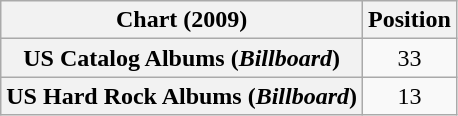<table class="wikitable sortable plainrowheaders">
<tr>
<th scope="col">Chart (2009)</th>
<th scope="col">Position</th>
</tr>
<tr>
<th scope="row">US Catalog Albums (<em>Billboard</em>)</th>
<td style="text-align:center;">33</td>
</tr>
<tr>
<th scope="row">US Hard Rock Albums (<em>Billboard</em>)</th>
<td style="text-align:center;">13</td>
</tr>
</table>
